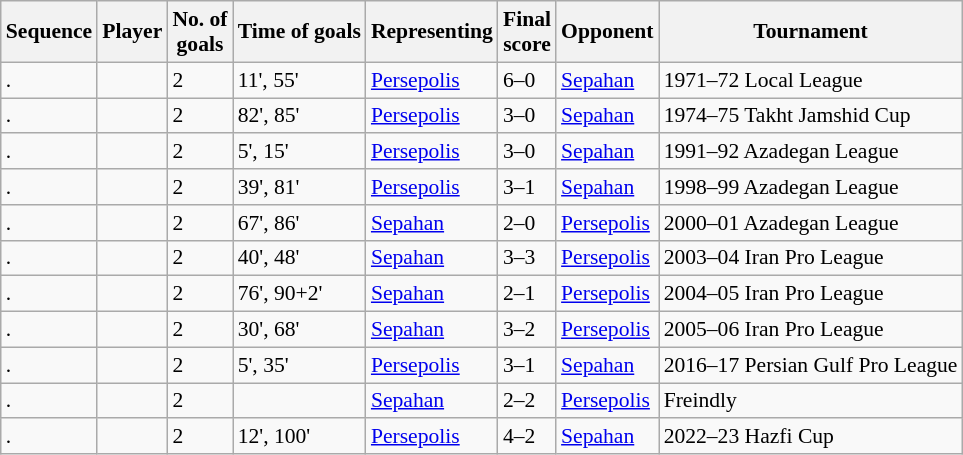<table class="wikitable sortable" style="font-size:90%;">
<tr>
<th>Sequence<br></th>
<th>Player</th>
<th>No. of<br>goals</th>
<th>Time of goals</th>
<th>Representing</th>
<th>Final<br>score</th>
<th>Opponent</th>
<th>Tournament</th>
</tr>
<tr>
<td>.</td>
<td> </td>
<td>2</td>
<td>11', 55'</td>
<td><a href='#'>Persepolis</a></td>
<td>6–0</td>
<td><a href='#'>Sepahan</a></td>
<td>1971–72 Local League</td>
</tr>
<tr>
<td>.</td>
<td> </td>
<td>2</td>
<td>82', 85'</td>
<td><a href='#'>Persepolis</a></td>
<td>3–0</td>
<td><a href='#'>Sepahan</a></td>
<td>1974–75 Takht Jamshid Cup</td>
</tr>
<tr>
<td>.</td>
<td> </td>
<td>2</td>
<td>5', 15'</td>
<td><a href='#'>Persepolis</a></td>
<td>3–0</td>
<td><a href='#'>Sepahan</a></td>
<td>1991–92 Azadegan League</td>
</tr>
<tr>
<td>.</td>
<td> </td>
<td>2</td>
<td>39', 81'</td>
<td><a href='#'>Persepolis</a></td>
<td>3–1</td>
<td><a href='#'>Sepahan</a></td>
<td>1998–99 Azadegan League</td>
</tr>
<tr>
<td>.</td>
<td> </td>
<td>2</td>
<td>67', 86'</td>
<td><a href='#'>Sepahan</a></td>
<td>2–0</td>
<td><a href='#'>Persepolis</a></td>
<td>2000–01 Azadegan League</td>
</tr>
<tr>
<td>.</td>
<td> </td>
<td>2</td>
<td>40', 48'</td>
<td><a href='#'>Sepahan</a></td>
<td>3–3</td>
<td><a href='#'>Persepolis</a></td>
<td>2003–04 Iran Pro League</td>
</tr>
<tr>
<td>.</td>
<td> </td>
<td>2</td>
<td>76', 90+2'</td>
<td><a href='#'>Sepahan</a></td>
<td>2–1</td>
<td><a href='#'>Persepolis</a></td>
<td>2004–05 Iran Pro League</td>
</tr>
<tr>
<td>.</td>
<td> </td>
<td>2</td>
<td>30', 68'</td>
<td><a href='#'>Sepahan</a></td>
<td>3–2</td>
<td><a href='#'>Persepolis</a></td>
<td>2005–06 Iran Pro League</td>
</tr>
<tr>
<td>.</td>
<td> </td>
<td>2</td>
<td>5', 35'</td>
<td><a href='#'>Persepolis</a></td>
<td>3–1</td>
<td><a href='#'>Sepahan</a></td>
<td>2016–17 Persian Gulf Pro League</td>
</tr>
<tr>
<td>.</td>
<td> </td>
<td>2</td>
<td></td>
<td><a href='#'>Sepahan</a></td>
<td>2–2</td>
<td><a href='#'>Persepolis</a></td>
<td>Freindly</td>
</tr>
<tr>
<td>.</td>
<td> </td>
<td>2</td>
<td>12', 100'</td>
<td><a href='#'>Persepolis</a></td>
<td>4–2</td>
<td><a href='#'>Sepahan</a></td>
<td>2022–23 Hazfi Cup</td>
</tr>
</table>
